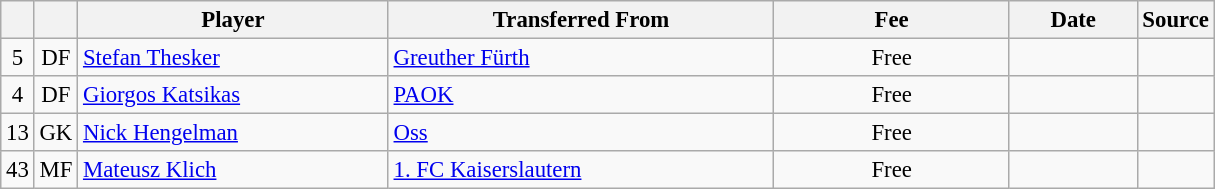<table class="wikitable plainrowheaders sortable" style="font-size:95%">
<tr>
<th></th>
<th></th>
<th scope="col" style="width:200px;"><strong>Player</strong></th>
<th scope="col" style="width:250px;"><strong>Transferred From</strong></th>
<th scope="col" style="width:150px;"><strong>Fee</strong></th>
<th scope="col" style="width:78px;"><strong>Date</strong></th>
<th><strong>Source</strong></th>
</tr>
<tr>
<td align=center>5</td>
<td align="center">DF</td>
<td> <a href='#'>Stefan Thesker</a></td>
<td> <a href='#'>Greuther Fürth</a></td>
<td align=center>Free</td>
<td align=center></td>
<td align="center"></td>
</tr>
<tr>
<td align=center>4</td>
<td align="center">DF</td>
<td> <a href='#'>Giorgos Katsikas</a></td>
<td> <a href='#'>PAOK</a></td>
<td align=center>Free</td>
<td align=center></td>
<td align="center"></td>
</tr>
<tr>
<td align=center>13</td>
<td align="center">GK</td>
<td> <a href='#'>Nick Hengelman</a></td>
<td> <a href='#'>Oss</a></td>
<td align=center>Free</td>
<td align=center></td>
<td align="center"></td>
</tr>
<tr>
<td align=center>43</td>
<td align="center">MF</td>
<td> <a href='#'>Mateusz Klich</a></td>
<td> <a href='#'>1. FC Kaiserslautern</a></td>
<td align=center>Free</td>
<td align=center></td>
<td align="center"></td>
</tr>
</table>
